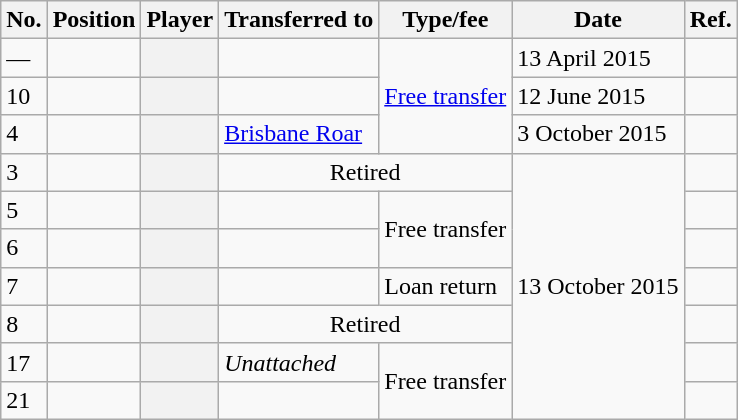<table class="wikitable plainrowheaders sortable" style="text-align:center; text-align:left">
<tr>
<th scope="col">No.</th>
<th scope="col">Position</th>
<th scope="col">Player</th>
<th scope="col">Transferred to</th>
<th scope="col">Type/fee</th>
<th scope="col">Date</th>
<th class="unsortable" scope="col">Ref.</th>
</tr>
<tr>
<td>—</td>
<td></td>
<th scope="row"></th>
<td></td>
<td rowspan="3"><a href='#'>Free transfer</a></td>
<td>13 April 2015</td>
<td></td>
</tr>
<tr>
<td>10</td>
<td></td>
<th scope="row"></th>
<td></td>
<td>12 June 2015</td>
<td></td>
</tr>
<tr>
<td>4</td>
<td></td>
<th scope="row"></th>
<td><a href='#'>Brisbane Roar</a></td>
<td>3 October 2015</td>
<td></td>
</tr>
<tr>
<td>3</td>
<td></td>
<th scope="row"></th>
<td colspan="2" align="center">Retired</td>
<td rowspan="7">13 October 2015</td>
<td></td>
</tr>
<tr>
<td>5</td>
<td></td>
<th scope="row"></th>
<td></td>
<td rowspan="2">Free transfer</td>
<td></td>
</tr>
<tr>
<td>6</td>
<td></td>
<th scope="row"></th>
<td></td>
<td></td>
</tr>
<tr>
<td>7</td>
<td></td>
<th scope="row"></th>
<td></td>
<td>Loan return</td>
<td></td>
</tr>
<tr>
<td>8</td>
<td></td>
<th scope="row"></th>
<td colspan="2" align="center">Retired</td>
<td></td>
</tr>
<tr>
<td>17</td>
<td></td>
<th scope="row"></th>
<td><em>Unattached</em></td>
<td rowspan="2">Free transfer</td>
<td></td>
</tr>
<tr>
<td>21</td>
<td></td>
<th scope="row"></th>
<td></td>
<td></td>
</tr>
</table>
